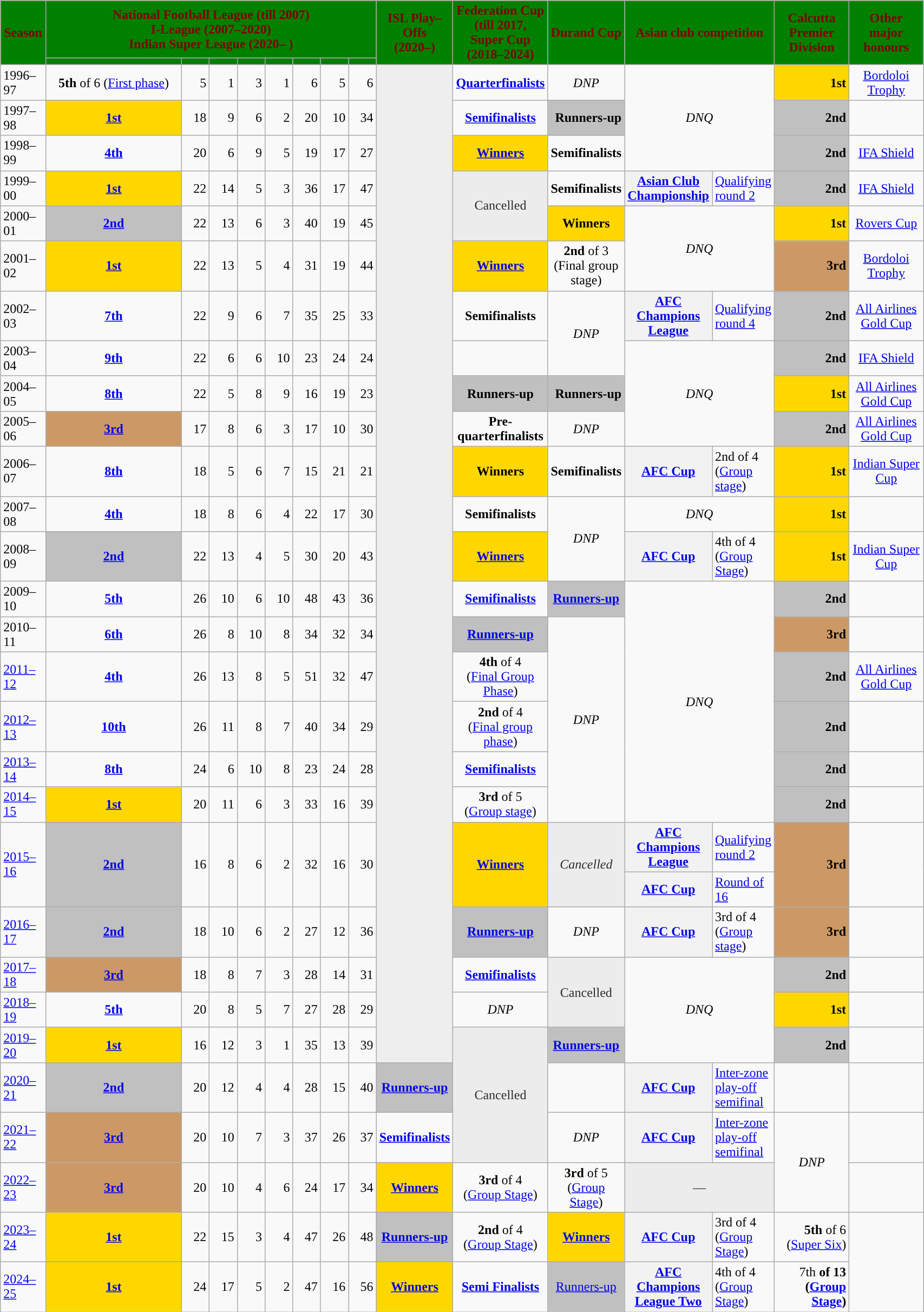<table class="wikitable" style="width:90%; text-align:center;">
<tr>
<th rowspan="2" style="width:5%; background:Green; color:Maroon;">Season</th>
<th colspan="8" style="width:50%; background:Green; color:Maroon;">National Football League (till 2007)<br>I-League (2007–2020)<br>Indian Super League (2020– )</th>
<th rowspan="2" style="width:5%; background:Green; color:Maroon;">ISL Play–Offs<br>(2020–)</th>
<th rowspan="2" style="width:5%; background:Green; color:Maroon;">Federation Cup (till 2017, <br>Super Cup (2018–2024)<br></th>
<th rowspan="2" style="width:5%; background:Green; color:Maroon;">Durand Cup</th>
<th colspan="2" rowspan="2" style="width:10%; background:Green; color:Maroon;">Asian club competition</th>
<th rowspan="2" style="width:10%; background:Green; color:Maroon;">Calcutta Premier Division</th>
<th rowspan="2" style="width:10%; background:Green; color:Maroon;">Other major honours</th>
</tr>
<tr>
<th style="background:Green; color:Maroon;"></th>
<th style="background:Green; color:Maroon;"></th>
<th style="background:Green; color:Maroon;"></th>
<th style="background:Green; color:Maroon;"></th>
<th style="background:Green; color:Maroon;"></th>
<th style="background:Green; color:Maroon;"></th>
<th style="background:Green; color:Maroon;"></th>
<th style="background:Green; color:Maroon;"></th>
</tr>
<tr>
<td align=left>1996–97</td>
<td style="text-align:centre;"><strong>5th</strong> of 6 (<a href='#'>First phase</a>)</td>
<td align="right">5</td>
<td align=right>1</td>
<td align=right>3</td>
<td align=right>1</td>
<td align=right>6</td>
<td align=right>5</td>
<td align=right>6</td>
<td rowspan="25" style="Background: #EEE; Vertical-Align: Middle; Text-Align: Center; " Class="Table-Cast"></td>
<td><strong><a href='#'>Quarterfinalists</a></strong></td>
<td><em>DNP</em></td>
<td colspan="2" rowspan="3"><em>DNQ</em></td>
<td style="text-align:right; background:gold;"><strong>1st</strong></td>
<td><a href='#'>Bordoloi Trophy</a></td>
</tr>
<tr>
<td align=left>1997–98</td>
<td style="text-align:centre; background:gold;"><strong><a href='#'>1st</a></strong></td>
<td align=right>18</td>
<td align=right>9</td>
<td align=right>6</td>
<td align=right>2</td>
<td align=right>20</td>
<td align=right>10</td>
<td align=right>34</td>
<td><strong><a href='#'>Semifinalists</a></strong></td>
<td style="text-align:right; background:silver;"><strong>Runners-up</strong></td>
<td style="text-align:right; background:silver;"><strong>2nd</strong></td>
<td></td>
</tr>
<tr>
<td align=left>1998–99</td>
<td align=centre><strong><a href='#'>4th</a></strong></td>
<td align=right>20</td>
<td align=right>6</td>
<td align=right>9</td>
<td align=right>5</td>
<td align=right>19</td>
<td align=right>17</td>
<td align=right>27</td>
<td style="background:gold;"><strong><a href='#'>Winners</a></strong></td>
<td><strong>Semifinalists</strong></td>
<td style="text-align:right; background:silver;"><strong>2nd</strong></td>
<td><a href='#'>IFA Shield</a></td>
</tr>
<tr>
<td align=left>1999–00</td>
<td style="text-align:centre; background:gold;"><strong><a href='#'>1st</a></strong></td>
<td align=right>22</td>
<td align=right>14</td>
<td align=right>5</td>
<td align=right>3</td>
<td align=right>36</td>
<td align=right>17</td>
<td align=right>47</td>
<td rowspan=2 data-sort-value="" style="background: #ececec; color: #2C2C2C; vertical-align: middle; text-align: center; " class="table-na">Cancelled</td>
<td><strong>Semifinalists</strong></td>
<th><a href='#'>Asian Club Championship</a></th>
<td align="left"><a href='#'>Qualifying<br>round 2</a></td>
<td style="text-align:right; background:silver;"><strong>2nd</strong></td>
<td><a href='#'>IFA Shield</a></td>
</tr>
<tr>
<td align=left>2000–01</td>
<td style="text-align:centre; background:silver;"><strong><a href='#'>2nd</a></strong></td>
<td align=right>22</td>
<td align=right>13</td>
<td align=right>6</td>
<td align=right>3</td>
<td align=right>40</td>
<td align=right>19</td>
<td align=right>45</td>
<td style="background:gold;"><strong>Winners</strong></td>
<td colspan="2" rowspan="2"><em>DNQ</em></td>
<td style="text-align:right; background:gold;"><strong>1st</strong></td>
<td><a href='#'>Rovers Cup</a></td>
</tr>
<tr>
<td align=left>2001–02</td>
<td style="text-align:centre; background:gold;"><strong><a href='#'>1st</a></strong></td>
<td align=right>22</td>
<td align=right>13</td>
<td align=right>5</td>
<td align=right>4</td>
<td align=right>31</td>
<td align=right>19</td>
<td align=right>44</td>
<td style=background:gold;><strong><a href='#'>Winners</a></strong></td>
<td><strong>2nd</strong> of 3<br>(Final group stage)</td>
<td style="text-align:right; background:#c96;"><strong>3rd</strong></td>
<td><a href='#'>Bordoloi Trophy</a></td>
</tr>
<tr>
<td align=left>2002–03</td>
<td align=centre><strong><a href='#'>7th</a></strong></td>
<td align=right>22</td>
<td align=right>9</td>
<td align=right>6</td>
<td align=right>7</td>
<td align=right>35</td>
<td align=right>25</td>
<td align=right>33</td>
<td><strong>Semifinalists</strong></td>
<td rowspan="2"><em>DNP</em></td>
<th><a href='#'>AFC Champions League</a></th>
<td align="left"><a href='#'>Qualifying<br>round 4</a></td>
<td style="text-align:right; background:silver;"><strong>2nd</strong></td>
<td><a href='#'>All Airlines Gold Cup</a></td>
</tr>
<tr>
<td align=left>2003–04</td>
<td align=centre><strong><a href='#'>9th</a></strong></td>
<td align=right>22</td>
<td align=right>6</td>
<td align=right>6</td>
<td align=right>10</td>
<td align=right>23</td>
<td align=right>24</td>
<td align=right>24</td>
<td></td>
<td colspan="2" rowspan="3"><em>DNQ</em></td>
<td style="text-align:right; background:silver;"><strong>2nd</strong></td>
<td><a href='#'>IFA Shield</a></td>
</tr>
<tr>
<td align=left>2004–05</td>
<td align=centre><strong><a href='#'>8th</a></strong></td>
<td align=right>22</td>
<td align=right>5</td>
<td align=right>8</td>
<td align=right>9</td>
<td align=right>16</td>
<td align=right>19</td>
<td align=right>23</td>
<td style="background:silver;"><strong>Runners-up</strong></td>
<td style="text-align:right; background:silver;"><strong>Runners-up</strong></td>
<td style="text-align:right; background:gold;"><strong>1st</strong></td>
<td><a href='#'>All Airlines Gold Cup</a></td>
</tr>
<tr>
<td align=left>2005–06</td>
<td style="text-align: centre; background:#c96;"><strong><a href='#'>3rd</a></strong></td>
<td align=right>17</td>
<td align=right>8</td>
<td align=right>6</td>
<td align=right>3</td>
<td align=right>17</td>
<td align=right>10</td>
<td align=right>30</td>
<td><strong>Pre-quarterfinalists</strong></td>
<td><em>DNP</em></td>
<td style="text-align:right; background:silver;"><strong>2nd</strong></td>
<td><a href='#'>All Airlines Gold Cup</a></td>
</tr>
<tr>
<td align=left>2006–07</td>
<td align=centre><strong><a href='#'>8th</a></strong></td>
<td align=right>18</td>
<td align=right>5</td>
<td align=right>6</td>
<td align=right>7</td>
<td align=right>15</td>
<td align=right>21</td>
<td align=right>21</td>
<td style=background:gold;><strong>Winners</strong></td>
<td><strong>Semifinalists</strong></td>
<th><a href='#'>AFC Cup</a></th>
<td align="left">2nd of 4<br>(<a href='#'>Group stage</a>)</td>
<td style="text-align:right; background:gold;"><strong>1st</strong></td>
<td><a href='#'>Indian Super Cup</a></td>
</tr>
<tr>
<td align=left>2007–08</td>
<td align=centre><strong><a href='#'>4th</a></strong></td>
<td align=right>18</td>
<td align=right>8</td>
<td align=right>6</td>
<td align=right>4</td>
<td align=right>22</td>
<td align=right>17</td>
<td align=right>30</td>
<td><strong>Semifinalists</strong></td>
<td rowspan="2"><em>DNP</em></td>
<td colspan="2"><em>DNQ</em></td>
<td style="text-align:right; background:gold;"><strong>1st</strong></td>
<td></td>
</tr>
<tr>
<td align=left>2008–09</td>
<td style="text-align:centre; background:silver;"><strong><a href='#'>2nd</a></strong></td>
<td align=right>22</td>
<td align=right>13</td>
<td align=right>4</td>
<td align=right>5</td>
<td align=right>30</td>
<td align=right>20</td>
<td align=right>43</td>
<td style=background:gold;><a href='#'><strong>Winners</strong></a></td>
<th><a href='#'>AFC Cup</a></th>
<td align="left">4th of 4<br>(<a href='#'>Group Stage</a>)</td>
<td style="text-align:right; background:gold;"><strong>1st</strong></td>
<td><a href='#'>Indian Super Cup</a></td>
</tr>
<tr>
<td align=left>2009–10</td>
<td align=centre><strong><a href='#'>5th</a></strong></td>
<td align=right>26</td>
<td align=right>10</td>
<td align=right>6</td>
<td align=right>10</td>
<td align=right>48</td>
<td align=right>43</td>
<td align=right>36</td>
<td><strong><a href='#'>Semifinalists</a></strong></td>
<td style="background:silver;"><strong><a href='#'>Runners-up</a></strong></td>
<td colspan="2" rowspan="6"><em>DNQ</em></td>
<td style="text-align:right; background:silver;"><strong>2nd</strong></td>
<td></td>
</tr>
<tr>
<td align=left>2010–11</td>
<td align=centre><strong><a href='#'>6th</a></strong></td>
<td align=right>26</td>
<td align=right>8</td>
<td align=right>10</td>
<td align=right>8</td>
<td align=right>34</td>
<td align=right>32</td>
<td align=right>34</td>
<td style="background:silver;"><strong><a href='#'>Runners-up</a></strong></td>
<td rowspan="5"><em>DNP</em></td>
<td style="text-align:right; background:#c96;"><strong>3rd</strong></td>
<td></td>
</tr>
<tr>
<td align=left><a href='#'>2011–12</a></td>
<td align=centre><strong><a href='#'>4th</a></strong></td>
<td align=right>26</td>
<td align=right>13</td>
<td align=right>8</td>
<td align=right>5</td>
<td align=right>51</td>
<td align=right>32</td>
<td align=right>47</td>
<td><strong>4th</strong> of 4<br>(<a href='#'>Final Group Phase</a>)</td>
<td style="text-align:right; background:silver;"><strong>2nd</strong></td>
<td><a href='#'>All Airlines Gold Cup</a></td>
</tr>
<tr>
<td align=left><a href='#'>2012–13</a></td>
<td align=centre><strong><a href='#'>10th</a></strong></td>
<td align=right>26</td>
<td align=right>11</td>
<td align=right>8</td>
<td align=right>7</td>
<td align=right>40</td>
<td align=right>34</td>
<td align=right>29</td>
<td><strong>2nd</strong> of 4<br>(<a href='#'>Final group phase</a>)</td>
<td style="text-align:right; background:silver;"><strong>2nd</strong></td>
<td></td>
</tr>
<tr>
<td align=left><a href='#'>2013–14</a></td>
<td align=centre><strong><a href='#'>8th</a></strong></td>
<td align=right>24</td>
<td align=right>6</td>
<td align=right>10</td>
<td align=right>8</td>
<td align=right>23</td>
<td align=right>24</td>
<td align=right>28</td>
<td><a href='#'><strong>Semifinalists</strong></a></td>
<td style="text-align:right; background:silver;"><strong>2nd</strong></td>
<td></td>
</tr>
<tr>
<td align=left><a href='#'>2014–15</a></td>
<td style="text-align:centre; background:gold;"><strong><a href='#'>1st</a></strong></td>
<td align=right>20</td>
<td align=right>11</td>
<td align=right>6</td>
<td align=right>3</td>
<td align=right>33</td>
<td align=right>16</td>
<td align=right>39</td>
<td><strong>3rd</strong> of 5<br>(<a href='#'>Group stage</a>)</td>
<td style="text-align:right; background:silver;"><strong>2nd</strong></td>
<td></td>
</tr>
<tr>
<td rowspan="2" align="left"><a href='#'>2015–16</a></td>
<td rowspan="2" style="text-align:centre; background:silver;"><strong><a href='#'>2nd</a></strong></td>
<td rowspan="2" align="right">16</td>
<td rowspan="2" align="right">8</td>
<td rowspan="2" align="right">6</td>
<td rowspan="2" align="right">2</td>
<td rowspan="2" align="right">32</td>
<td rowspan="2" align="right">16</td>
<td rowspan="2" align="right">30</td>
<td rowspan="2" style="background:gold;"><strong><a href='#'>Winners</a></strong></td>
<td data-sort-value="" style="background: #ececec; color: #2C2C2C; vertical-align: middle; text-align: center; " class="table-na"  rowspan="2"><em>Cancelled</em></td>
<th><a href='#'>AFC Champions League</a></th>
<td align="left"><a href='#'>Qualifying round 2</a></td>
<td rowspan="2" style="text-align:right; background:#c96;"><strong>3rd</strong></td>
<td rowspan="2"></td>
</tr>
<tr>
<th><a href='#'>AFC Cup</a></th>
<td align=left><a href='#'>Round of 16</a></td>
</tr>
<tr>
<td align="left"><a href='#'>2016–17</a></td>
<td style="text-align:centre; background:silver;"><strong><a href='#'>2nd</a></strong></td>
<td align="right">18</td>
<td align="right">10</td>
<td align="right">6</td>
<td align="right">2</td>
<td align="right">27</td>
<td align="right">12</td>
<td align="right">36</td>
<td style="background:silver;"><strong><a href='#'>Runners-up</a></strong></td>
<td><em>DNP</em></td>
<th><a href='#'>AFC Cup</a></th>
<td align="left">3rd of 4<br>(<a href='#'>Group stage</a>)</td>
<td style="text-align:right; background:#c96;"><strong>3rd</strong></td>
<td></td>
</tr>
<tr>
<td align=left><a href='#'>2017–18</a></td>
<td style="text-align:centre; background:#c96;"><strong><a href='#'>3rd</a></strong></td>
<td align=right>18</td>
<td align=right>8</td>
<td align=right>7</td>
<td align=right>3</td>
<td align=right>28</td>
<td align=right>14</td>
<td align=right>31</td>
<td><a href='#'><strong>Semifinalists</strong></a></td>
<td rowspan=2 data-sort-value="" style="background: #ececec; color: #2C2C2C; vertical-align: middle; text-align: center; " class="table-na">Cancelled</td>
<td colspan="2" rowspan="3"><em>DNQ</em></td>
<td style="text-align:right; background:silver;"><strong>2nd</strong></td>
<td></td>
</tr>
<tr>
<td align=left><a href='#'>2018–19</a></td>
<td align=centre><strong><a href='#'>5th</a></strong></td>
<td align=right>20</td>
<td align=right>8</td>
<td align=right>5</td>
<td align=right>7</td>
<td align=right>27</td>
<td align=right>28</td>
<td align=right>29</td>
<td><em>DNP</em></td>
<td style="text-align:right; background:gold;"><strong>1st</strong></td>
<td></td>
</tr>
<tr>
<td align=left><a href='#'>2019–20</a></td>
<td style="text-align:centre; background:gold;"><strong><a href='#'>1st</a></strong></td>
<td align=right>16</td>
<td align="right">12</td>
<td align=right>3</td>
<td align=right>1</td>
<td align=right>35</td>
<td align=right>13</td>
<td align=right>39</td>
<td rowspan=3 data-sort-value="" style="background: #ececec; color: #2C2C2C; vertical-align: middle; text-align: center; " class="table-na">Cancelled</td>
<td style="background:silver;"><strong><a href='#'>Runners-up</a></strong></td>
<td style="text-align:right; background:silver;"><strong>2nd</strong></td>
<td></td>
</tr>
<tr>
<td align=left><a href='#'>2020–21</a></td>
<td style="text-align:centre; background:silver;"><strong><a href='#'>2nd</a></strong></td>
<td align=right>20</td>
<td align=right>12</td>
<td align=right>4</td>
<td align=right>4</td>
<td align=right>28</td>
<td align=right>15</td>
<td align=right>40</td>
<td style="background:silver;"><a href='#'><strong>Runners-up</strong></a></td>
<td></td>
<th><a href='#'>AFC Cup</a></th>
<td style="text-align:left"><a href='#'>Inter-zone play-off semifinal</a></td>
<td></td>
<td></td>
</tr>
<tr>
<td align=left><a href='#'>2021–22</a></td>
<td style="text-align:centre; background:#c96;"><strong><a href='#'>3rd</a></strong></td>
<td align=right>20</td>
<td align=right>10</td>
<td align=right>7</td>
<td align=right>3</td>
<td align=right>37</td>
<td align=right>26</td>
<td align=right>37</td>
<td><a href='#'><strong>Semifinalists</strong></a></td>
<td><em>DNP</em></td>
<th><a href='#'>AFC Cup</a></th>
<td style="text-align:left"><a href='#'>Inter-zone play-off semifinal</a></td>
<td rowspan="2"><em>DNP</em></td>
<td></td>
</tr>
<tr>
<td align=left><a href='#'>2022–23</a></td>
<td style="text-align:centre; background:#c96;"><strong><a href='#'>3rd</a></strong></td>
<td align=right>20</td>
<td align=right>10</td>
<td align=right>4</td>
<td align=right>6</td>
<td align=right>24</td>
<td align=right>17</td>
<td align=right>34</td>
<td style="background:gold;"><a href='#'><strong>Winners</strong></a></td>
<td><strong>3rd</strong> of 4<br>(<a href='#'>Group Stage</a>)</td>
<td><strong>3rd</strong> of 5<br>(<a href='#'>Group Stage</a>)</td>
<td colspan="2" data-sort-value="" style="background: #ececec; color: #2C2C2C; vertical-align: middle; text-align: center; " class="table-na">—</td>
<td></td>
</tr>
<tr>
<td align=left><a href='#'>2023–24</a></td>
<td style="text-align:centre; background:gold;"><strong><a href='#'>1st</a></strong></td>
<td align=right>22</td>
<td align=right>15</td>
<td align=right>3</td>
<td align=right>4</td>
<td align=right>47</td>
<td align=right>26</td>
<td align=right>48</td>
<td style="background:silver;"><a href='#'><strong>Runners-up</strong></a></td>
<td><strong>2nd</strong> of 4<br>(<a href='#'>Group Stage</a>)</td>
<td style="background:gold;"><a href='#'><strong>Winners</strong></a></td>
<th><a href='#'><strong>AFC Cup</strong></a></th>
<td align=left>3rd of 4<br>(<a href='#'>Group Stage</a>)</td>
<td align=right><strong>5th</strong> of 6<br>(<a href='#'>Super Six</a>)</td>
</tr>
<tr>
<td align=left><a href='#'>2024–25</a></td>
<td style="text-align:centre; background:gold;"><strong><a href='#'>1st</a></strong></td>
<td align=right>24</td>
<td align=right>17</td>
<td align=right>5</td>
<td align=right>2</td>
<td align=right>47</td>
<td align=right>16</td>
<td align=right>56</td>
<td style="text-align:centre; background:gold;"><strong><a href='#'>Winners</a></strong></td>
<td><a href='#'><strong>Semi Finalists</a></td>
<td style="background:silver;"><a href='#'></strong>Runners-up<strong></a></td>
<th><a href='#'></strong>AFC Champions League Two<strong></a></th>
<td align=left>4th of 4<br>(<a href='#'>Group Stage</a>)</td>
<td align=right></strong>7th<strong> of 13<br>(<a href='#'>Group Stage</a>)</td>
</tr>
</table>
